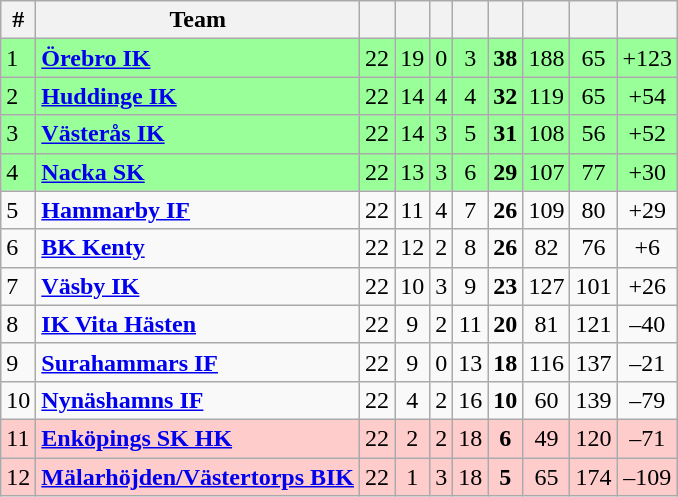<table class="wikitable sortable">
<tr>
<th>#</th>
<th>Team</th>
<th></th>
<th></th>
<th></th>
<th></th>
<th></th>
<th></th>
<th></th>
<th></th>
</tr>
<tr style="background: #99FF99;">
<td>1</td>
<td><strong><a href='#'>Örebro IK</a></strong></td>
<td style="text-align: center;">22</td>
<td style="text-align: center;">19</td>
<td style="text-align: center;">0</td>
<td style="text-align: center;">3</td>
<td style="text-align: center;"><strong>38</strong></td>
<td style="text-align: center;">188</td>
<td style="text-align: center;">65</td>
<td style="text-align: center;">+123</td>
</tr>
<tr style="background: #99FF99;">
<td>2</td>
<td><strong><a href='#'>Huddinge IK</a></strong></td>
<td style="text-align: center;">22</td>
<td style="text-align: center;">14</td>
<td style="text-align: center;">4</td>
<td style="text-align: center;">4</td>
<td style="text-align: center;"><strong>32</strong></td>
<td style="text-align: center;">119</td>
<td style="text-align: center;">65</td>
<td style="text-align: center;">+54</td>
</tr>
<tr style="background: #99FF99;">
<td>3</td>
<td><strong><a href='#'>Västerås IK</a></strong></td>
<td style="text-align: center;">22</td>
<td style="text-align: center;">14</td>
<td style="text-align: center;">3</td>
<td style="text-align: center;">5</td>
<td style="text-align: center;"><strong>31</strong></td>
<td style="text-align: center;">108</td>
<td style="text-align: center;">56</td>
<td style="text-align: center;">+52</td>
</tr>
<tr style="background: #99FF99;">
<td>4</td>
<td><strong><a href='#'>Nacka SK</a></strong></td>
<td style="text-align: center;">22</td>
<td style="text-align: center;">13</td>
<td style="text-align: center;">3</td>
<td style="text-align: center;">6</td>
<td style="text-align: center;"><strong>29</strong></td>
<td style="text-align: center;">107</td>
<td style="text-align: center;">77</td>
<td style="text-align: center;">+30</td>
</tr>
<tr>
<td>5</td>
<td><strong><a href='#'>Hammarby IF</a></strong></td>
<td style="text-align: center;">22</td>
<td style="text-align: center;">11</td>
<td style="text-align: center;">4</td>
<td style="text-align: center;">7</td>
<td style="text-align: center;"><strong>26</strong></td>
<td style="text-align: center;">109</td>
<td style="text-align: center;">80</td>
<td style="text-align: center;">+29</td>
</tr>
<tr>
<td>6</td>
<td><strong><a href='#'>BK Kenty</a></strong></td>
<td style="text-align: center;">22</td>
<td style="text-align: center;">12</td>
<td style="text-align: center;">2</td>
<td style="text-align: center;">8</td>
<td style="text-align: center;"><strong>26</strong></td>
<td style="text-align: center;">82</td>
<td style="text-align: center;">76</td>
<td style="text-align: center;">+6</td>
</tr>
<tr>
<td>7</td>
<td><strong><a href='#'>Väsby IK</a></strong></td>
<td style="text-align: center;">22</td>
<td style="text-align: center;">10</td>
<td style="text-align: center;">3</td>
<td style="text-align: center;">9</td>
<td style="text-align: center;"><strong>23</strong></td>
<td style="text-align: center;">127</td>
<td style="text-align: center;">101</td>
<td style="text-align: center;">+26</td>
</tr>
<tr>
<td>8</td>
<td><strong><a href='#'>IK Vita Hästen</a></strong></td>
<td style="text-align: center;">22</td>
<td style="text-align: center;">9</td>
<td style="text-align: center;">2</td>
<td style="text-align: center;">11</td>
<td style="text-align: center;"><strong>20</strong></td>
<td style="text-align: center;">81</td>
<td style="text-align: center;">121</td>
<td style="text-align: center;">–40</td>
</tr>
<tr>
<td>9</td>
<td><strong><a href='#'>Surahammars IF</a></strong></td>
<td style="text-align: center;">22</td>
<td style="text-align: center;">9</td>
<td style="text-align: center;">0</td>
<td style="text-align: center;">13</td>
<td style="text-align: center;"><strong>18</strong></td>
<td style="text-align: center;">116</td>
<td style="text-align: center;">137</td>
<td style="text-align: center;">–21</td>
</tr>
<tr>
<td>10</td>
<td><strong><a href='#'>Nynäshamns IF</a></strong></td>
<td style="text-align: center;">22</td>
<td style="text-align: center;">4</td>
<td style="text-align: center;">2</td>
<td style="text-align: center;">16</td>
<td style="text-align: center;"><strong>10</strong></td>
<td style="text-align: center;">60</td>
<td style="text-align: center;">139</td>
<td style="text-align: center;">–79</td>
</tr>
<tr style="background: #FFCCCC;">
<td>11</td>
<td><strong><a href='#'>Enköpings SK HK</a></strong></td>
<td style="text-align: center;">22</td>
<td style="text-align: center;">2</td>
<td style="text-align: center;">2</td>
<td style="text-align: center;">18</td>
<td style="text-align: center;"><strong>6</strong></td>
<td style="text-align: center;">49</td>
<td style="text-align: center;">120</td>
<td style="text-align: center;">–71</td>
</tr>
<tr style="background: #FFCCCC;">
<td>12</td>
<td><strong><a href='#'>Mälarhöjden/Västertorps BIK</a></strong></td>
<td style="text-align: center;">22</td>
<td style="text-align: center;">1</td>
<td style="text-align: center;">3</td>
<td style="text-align: center;">18</td>
<td style="text-align: center;"><strong>5</strong></td>
<td style="text-align: center;">65</td>
<td style="text-align: center;">174</td>
<td style="text-align: center;">–109</td>
</tr>
</table>
